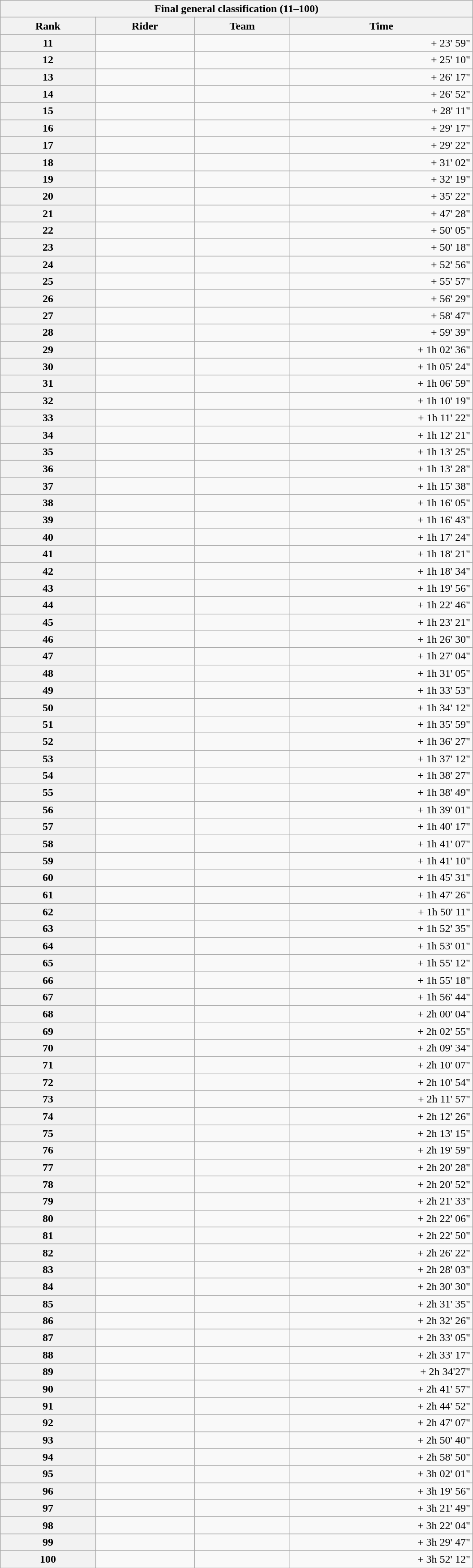<table class="collapsible collapsed wikitable" style="width:44em;margin-top:-1px;">
<tr>
<th scope="col" colspan="4">Final general classification (11–100)</th>
</tr>
<tr>
<th scope="col">Rank</th>
<th scope="col">Rider</th>
<th scope="col">Team</th>
<th scope="col">Time</th>
</tr>
<tr>
<th scope="row">11</th>
<td></td>
<td></td>
<td style="text-align:right;">+ 23' 59"</td>
</tr>
<tr>
<th scope="row">12</th>
<td></td>
<td></td>
<td style="text-align:right;">+ 25' 10"</td>
</tr>
<tr>
<th scope="row">13</th>
<td></td>
<td></td>
<td style="text-align:right;">+ 26' 17"</td>
</tr>
<tr>
<th scope="row">14</th>
<td></td>
<td></td>
<td style="text-align:right;">+ 26' 52"</td>
</tr>
<tr>
<th scope="row">15</th>
<td></td>
<td></td>
<td style="text-align:right;">+ 28' 11"</td>
</tr>
<tr>
<th scope="row">16</th>
<td></td>
<td></td>
<td style="text-align:right;">+ 29' 17"</td>
</tr>
<tr>
<th scope="row">17</th>
<td></td>
<td></td>
<td style="text-align:right;">+ 29' 22"</td>
</tr>
<tr>
<th scope="row">18</th>
<td></td>
<td></td>
<td style="text-align:right;">+ 31' 02"</td>
</tr>
<tr>
<th scope="row">19</th>
<td></td>
<td></td>
<td style="text-align:right;">+ 32' 19"</td>
</tr>
<tr>
<th scope="row">20</th>
<td></td>
<td></td>
<td style="text-align:right;">+ 35' 22"</td>
</tr>
<tr>
<th scope="row">21</th>
<td></td>
<td></td>
<td style="text-align:right;">+ 47' 28"</td>
</tr>
<tr>
<th scope="row">22</th>
<td></td>
<td></td>
<td style="text-align:right;">+ 50' 05"</td>
</tr>
<tr>
<th scope="row">23</th>
<td></td>
<td></td>
<td style="text-align:right;">+ 50' 18"</td>
</tr>
<tr>
<th scope="row">24</th>
<td></td>
<td></td>
<td style="text-align:right;">+ 52' 56"</td>
</tr>
<tr>
<th scope="row">25</th>
<td></td>
<td></td>
<td style="text-align:right;">+ 55' 57"</td>
</tr>
<tr>
<th scope="row">26</th>
<td></td>
<td></td>
<td style="text-align:right;">+ 56' 29"</td>
</tr>
<tr>
<th scope="row">27</th>
<td></td>
<td></td>
<td style="text-align:right;">+ 58' 47"</td>
</tr>
<tr>
<th scope="row">28</th>
<td></td>
<td></td>
<td style="text-align:right;">+ 59' 39"</td>
</tr>
<tr>
<th scope="row">29</th>
<td> </td>
<td></td>
<td style="text-align:right;">+ 1h 02' 36"</td>
</tr>
<tr>
<th scope="row">30</th>
<td></td>
<td></td>
<td style="text-align:right;">+ 1h 05' 24"</td>
</tr>
<tr>
<th scope="row">31</th>
<td></td>
<td></td>
<td style="text-align:right;">+ 1h 06' 59"</td>
</tr>
<tr>
<th scope="row">32</th>
<td></td>
<td></td>
<td style="text-align:right;">+ 1h 10' 19"</td>
</tr>
<tr>
<th scope="row">33</th>
<td></td>
<td></td>
<td style="text-align:right;">+ 1h 11' 22"</td>
</tr>
<tr>
<th scope="row">34</th>
<td></td>
<td></td>
<td style="text-align:right;">+ 1h 12' 21"</td>
</tr>
<tr>
<th scope="row">35</th>
<td></td>
<td></td>
<td style="text-align:right;">+ 1h 13' 25"</td>
</tr>
<tr>
<th scope="row">36</th>
<td></td>
<td></td>
<td style="text-align:right;">+ 1h 13' 28"</td>
</tr>
<tr>
<th scope="row">37</th>
<td></td>
<td></td>
<td style="text-align:right;">+ 1h 15' 38"</td>
</tr>
<tr>
<th scope="row">38</th>
<td></td>
<td></td>
<td style="text-align:right;">+ 1h 16' 05"</td>
</tr>
<tr>
<th scope="row">39</th>
<td></td>
<td></td>
<td style="text-align:right;">+ 1h 16' 43"</td>
</tr>
<tr>
<th scope="row">40</th>
<td></td>
<td></td>
<td style="text-align:right;">+ 1h 17' 24"</td>
</tr>
<tr>
<th scope="row">41</th>
<td></td>
<td></td>
<td style="text-align:right;">+ 1h 18' 21"</td>
</tr>
<tr>
<th scope="row">42</th>
<td></td>
<td></td>
<td style="text-align:right;">+ 1h 18' 34"</td>
</tr>
<tr>
<th scope="row">43</th>
<td></td>
<td></td>
<td style="text-align:right;">+ 1h 19' 56"</td>
</tr>
<tr>
<th scope="row">44</th>
<td></td>
<td></td>
<td style="text-align:right;">+ 1h 22' 46"</td>
</tr>
<tr>
<th scope="row">45</th>
<td></td>
<td></td>
<td style="text-align:right;">+ 1h 23' 21"</td>
</tr>
<tr>
<th scope="row">46</th>
<td></td>
<td></td>
<td style="text-align:right;">+ 1h 26' 30"</td>
</tr>
<tr>
<th scope="row">47</th>
<td></td>
<td></td>
<td style="text-align:right;">+ 1h 27' 04"</td>
</tr>
<tr>
<th scope="row">48</th>
<td></td>
<td></td>
<td style="text-align:right;">+ 1h 31' 05"</td>
</tr>
<tr>
<th scope="row">49</th>
<td></td>
<td></td>
<td style="text-align:right;">+ 1h 33' 53"</td>
</tr>
<tr>
<th scope="row">50</th>
<td></td>
<td></td>
<td style="text-align:right;">+ 1h 34' 12"</td>
</tr>
<tr>
<th scope="row">51</th>
<td></td>
<td></td>
<td style="text-align:right;">+ 1h 35' 59"</td>
</tr>
<tr>
<th scope="row">52</th>
<td></td>
<td></td>
<td style="text-align:right;">+ 1h 36' 27"</td>
</tr>
<tr>
<th scope="row">53</th>
<td></td>
<td></td>
<td style="text-align:right;">+ 1h 37' 12"</td>
</tr>
<tr>
<th scope="row">54</th>
<td></td>
<td></td>
<td style="text-align:right;">+ 1h 38' 27"</td>
</tr>
<tr>
<th scope="row">55</th>
<td></td>
<td></td>
<td style="text-align:right;">+ 1h 38' 49"</td>
</tr>
<tr>
<th scope="row">56</th>
<td></td>
<td></td>
<td style="text-align:right;">+ 1h 39' 01"</td>
</tr>
<tr>
<th scope="row">57</th>
<td></td>
<td></td>
<td style="text-align:right;">+ 1h 40' 17"</td>
</tr>
<tr>
<th scope="row">58</th>
<td></td>
<td></td>
<td style="text-align:right;">+ 1h 41' 07"</td>
</tr>
<tr>
<th scope="row">59</th>
<td></td>
<td></td>
<td style="text-align:right;">+ 1h 41' 10"</td>
</tr>
<tr>
<th scope="row">60</th>
<td></td>
<td></td>
<td style="text-align:right;">+ 1h 45' 31"</td>
</tr>
<tr>
<th scope="row">61</th>
<td></td>
<td></td>
<td style="text-align:right;">+ 1h 47' 26"</td>
</tr>
<tr>
<th scope="row">62</th>
<td></td>
<td></td>
<td style="text-align:right;">+ 1h 50' 11"</td>
</tr>
<tr>
<th scope="row">63</th>
<td></td>
<td></td>
<td style="text-align:right;">+ 1h 52' 35"</td>
</tr>
<tr>
<th scope="row">64</th>
<td></td>
<td></td>
<td style="text-align:right;">+ 1h 53' 01"</td>
</tr>
<tr>
<th scope="row">65</th>
<td></td>
<td></td>
<td style="text-align:right;">+ 1h 55' 12"</td>
</tr>
<tr>
<th scope="row">66</th>
<td></td>
<td></td>
<td style="text-align:right;">+ 1h 55' 18"</td>
</tr>
<tr>
<th scope="row">67</th>
<td></td>
<td></td>
<td style="text-align:right;">+ 1h 56' 44"</td>
</tr>
<tr>
<th scope="row">68</th>
<td></td>
<td></td>
<td style="text-align:right;">+ 2h 00' 04"</td>
</tr>
<tr>
<th scope="row">69</th>
<td></td>
<td></td>
<td style="text-align:right;">+ 2h 02' 55"</td>
</tr>
<tr>
<th scope="row">70</th>
<td></td>
<td></td>
<td style="text-align:right;">+ 2h 09' 34"</td>
</tr>
<tr>
<th scope="row">71</th>
<td></td>
<td></td>
<td style="text-align:right;">+ 2h 10' 07"</td>
</tr>
<tr>
<th scope="row">72</th>
<td></td>
<td></td>
<td style="text-align:right;">+ 2h 10' 54"</td>
</tr>
<tr>
<th scope="row">73</th>
<td></td>
<td></td>
<td style="text-align:right;">+ 2h 11' 57"</td>
</tr>
<tr>
<th scope="row">74</th>
<td></td>
<td></td>
<td style="text-align:right;">+ 2h 12' 26"</td>
</tr>
<tr>
<th scope="row">75</th>
<td></td>
<td></td>
<td style="text-align:right;">+ 2h 13' 15"</td>
</tr>
<tr>
<th scope="row">76</th>
<td></td>
<td></td>
<td style="text-align:right;">+ 2h 19' 59"</td>
</tr>
<tr>
<th scope="row">77</th>
<td></td>
<td></td>
<td style="text-align:right;">+ 2h 20' 28"</td>
</tr>
<tr>
<th scope="row">78</th>
<td></td>
<td></td>
<td style="text-align:right;">+ 2h 20' 52"</td>
</tr>
<tr>
<th scope="row">79</th>
<td></td>
<td></td>
<td style="text-align:right;">+ 2h 21' 33"</td>
</tr>
<tr>
<th scope="row">80</th>
<td></td>
<td></td>
<td style="text-align:right;">+ 2h 22' 06"</td>
</tr>
<tr>
<th scope="row">81</th>
<td></td>
<td></td>
<td style="text-align:right;">+ 2h 22' 50"</td>
</tr>
<tr>
<th scope="row">82</th>
<td></td>
<td></td>
<td style="text-align:right;">+ 2h 26' 22"</td>
</tr>
<tr>
<th scope="row">83</th>
<td></td>
<td></td>
<td style="text-align:right;">+ 2h 28' 03"</td>
</tr>
<tr>
<th scope="row">84</th>
<td></td>
<td></td>
<td style="text-align:right;">+ 2h 30' 30"</td>
</tr>
<tr>
<th scope="row">85</th>
<td></td>
<td></td>
<td style="text-align:right;">+ 2h 31' 35"</td>
</tr>
<tr>
<th scope="row">86</th>
<td></td>
<td></td>
<td style="text-align:right;">+ 2h 32' 26"</td>
</tr>
<tr>
<th scope="row">87</th>
<td></td>
<td></td>
<td style="text-align:right;">+ 2h 33' 05"</td>
</tr>
<tr>
<th scope="row">88</th>
<td></td>
<td></td>
<td style="text-align:right;">+ 2h 33' 17"</td>
</tr>
<tr>
<th scope="row">89</th>
<td></td>
<td></td>
<td style="text-align:right;">+ 2h 34'27"</td>
</tr>
<tr>
<th scope="row">90</th>
<td></td>
<td></td>
<td style="text-align:right;">+ 2h 41' 57"</td>
</tr>
<tr>
<th scope="row">91</th>
<td></td>
<td></td>
<td style="text-align:right;">+ 2h 44' 52"</td>
</tr>
<tr>
<th scope="row">92</th>
<td></td>
<td></td>
<td style="text-align:right;">+ 2h 47' 07"</td>
</tr>
<tr>
<th scope="row">93</th>
<td></td>
<td></td>
<td style="text-align:right;">+ 2h 50' 40"</td>
</tr>
<tr>
<th scope="row">94</th>
<td></td>
<td></td>
<td style="text-align:right;">+ 2h 58' 50"</td>
</tr>
<tr>
<th scope="row">95</th>
<td></td>
<td></td>
<td style="text-align:right;">+ 3h 02' 01"</td>
</tr>
<tr>
<th scope="row">96</th>
<td></td>
<td></td>
<td style="text-align:right;">+ 3h 19' 56"</td>
</tr>
<tr>
<th scope="row">97</th>
<td></td>
<td></td>
<td style="text-align:right;">+ 3h 21' 49"</td>
</tr>
<tr>
<th scope="row">98</th>
<td></td>
<td></td>
<td style="text-align:right;">+ 3h 22' 04"</td>
</tr>
<tr>
<th scope="row">99</th>
<td></td>
<td></td>
<td style="text-align:right;">+ 3h 29' 47"</td>
</tr>
<tr>
<th scope="row">100</th>
<td></td>
<td></td>
<td style="text-align:right;">+ 3h 52' 12"</td>
</tr>
</table>
